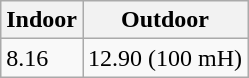<table class="wikitable" border="1" align="upright">
<tr>
<th>Indoor</th>
<th>Outdoor</th>
</tr>
<tr>
<td>8.16</td>
<td>12.90 (100 mH)</td>
</tr>
</table>
